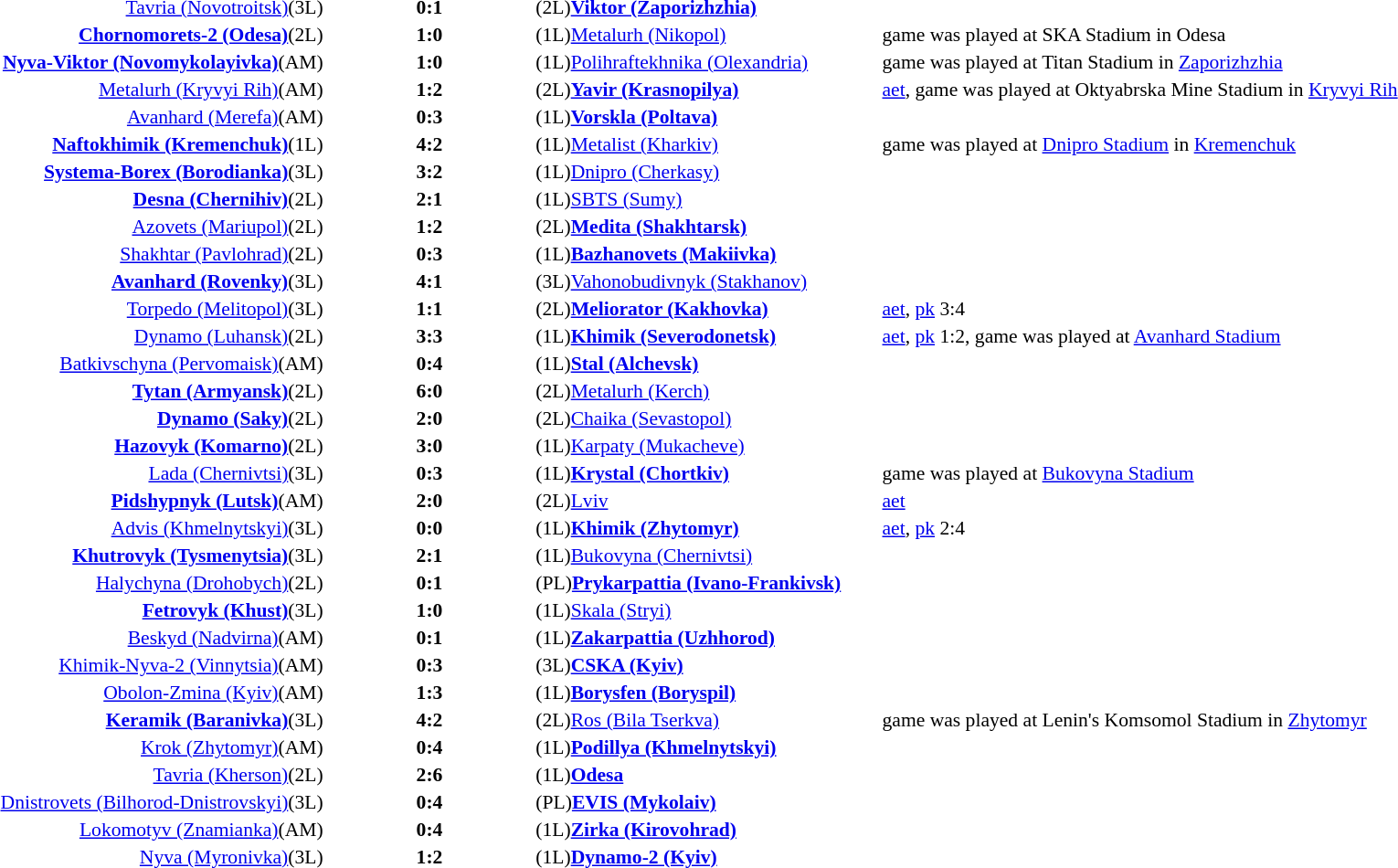<table width=100% cellspacing=1>
<tr>
<th width=20%></th>
<th width=12%></th>
<th width=20%></th>
<th></th>
</tr>
<tr style=font-size:90%>
<td align=right><a href='#'>Tavria (Novotroitsk)</a>(3L)</td>
<td align=center><strong>0:1</strong></td>
<td>(2L)<strong><a href='#'>Viktor (Zaporizhzhia)</a></strong></td>
</tr>
<tr style=font-size:90%>
<td align=right><strong><a href='#'>Chornomorets-2 (Odesa)</a></strong>(2L)</td>
<td align=center><strong>1:0</strong></td>
<td>(1L)<a href='#'>Metalurh (Nikopol)</a></td>
<td>game was played at SKA Stadium in Odesa</td>
</tr>
<tr style=font-size:90%>
<td align=right><strong><a href='#'>Nyva-Viktor (Novomykolayivka)</a></strong>(AM)</td>
<td align=center><strong>1:0</strong></td>
<td>(1L)<a href='#'>Polihraftekhnika (Olexandria)</a></td>
<td>game was played at Titan Stadium in <a href='#'>Zaporizhzhia</a></td>
</tr>
<tr style=font-size:90%>
<td align=right><a href='#'>Metalurh (Kryvyi Rih)</a>(AM)</td>
<td align=center><strong>1:2</strong></td>
<td>(2L)<strong><a href='#'>Yavir (Krasnopilya)</a></strong></td>
<td><a href='#'>aet</a>, game was played at Oktyabrska Mine Stadium in <a href='#'>Kryvyi Rih</a></td>
</tr>
<tr style=font-size:90%>
<td align=right><a href='#'>Avanhard (Merefa)</a>(AM)</td>
<td align=center><strong>0:3</strong></td>
<td>(1L)<strong><a href='#'>Vorskla (Poltava)</a></strong></td>
</tr>
<tr style=font-size:90%>
<td align=right><strong><a href='#'>Naftokhimik (Kremenchuk)</a></strong>(1L)</td>
<td align=center><strong>4:2</strong></td>
<td>(1L)<a href='#'>Metalist (Kharkiv)</a></td>
<td>game was played at <a href='#'>Dnipro Stadium</a> in <a href='#'>Kremenchuk</a></td>
</tr>
<tr style=font-size:90%>
<td align=right><strong><a href='#'>Systema-Borex (Borodianka)</a></strong>(3L)</td>
<td align=center><strong>3:2</strong></td>
<td>(1L)<a href='#'>Dnipro (Cherkasy)</a></td>
<td></td>
</tr>
<tr style=font-size:90%>
<td align=right><strong><a href='#'>Desna (Chernihiv)</a></strong>(2L)</td>
<td align=center><strong>2:1</strong></td>
<td>(1L)<a href='#'>SBTS (Sumy)</a></td>
<td></td>
</tr>
<tr style=font-size:90%>
<td align=right><a href='#'>Azovets (Mariupol)</a>(2L)</td>
<td align=center><strong>1:2</strong></td>
<td>(2L)<strong><a href='#'>Medita (Shakhtarsk)</a></strong></td>
<td></td>
</tr>
<tr style=font-size:90%>
<td align=right><a href='#'>Shakhtar (Pavlohrad)</a>(2L)</td>
<td align=center><strong>0:3</strong></td>
<td>(1L)<strong><a href='#'>Bazhanovets (Makiivka)</a></strong></td>
<td></td>
</tr>
<tr style=font-size:90%>
<td align=right><strong><a href='#'>Avanhard (Rovenky)</a></strong>(3L)</td>
<td align=center><strong>4:1</strong></td>
<td>(3L)<a href='#'>Vahonobudivnyk (Stakhanov)</a></td>
<td></td>
</tr>
<tr style=font-size:90%>
<td align=right><a href='#'>Torpedo (Melitopol)</a>(3L)</td>
<td align=center><strong>1:1</strong></td>
<td>(2L)<strong><a href='#'>Meliorator (Kakhovka)</a></strong></td>
<td><a href='#'>aet</a>, <a href='#'>pk</a> 3:4</td>
</tr>
<tr style=font-size:90%>
<td align=right><a href='#'>Dynamo (Luhansk)</a>(2L)</td>
<td align=center><strong>3:3</strong></td>
<td>(1L)<strong><a href='#'>Khimik (Severodonetsk)</a></strong></td>
<td><a href='#'>aet</a>, <a href='#'>pk</a> 1:2, game was played at <a href='#'>Avanhard Stadium</a></td>
</tr>
<tr style=font-size:90%>
<td align=right><a href='#'>Batkivschyna (Pervomaisk)</a>(AM)</td>
<td align=center><strong>0:4</strong></td>
<td>(1L)<strong><a href='#'>Stal (Alchevsk)</a></strong></td>
<td></td>
</tr>
<tr style=font-size:90%>
<td align=right><strong><a href='#'>Tytan (Armyansk)</a></strong>(2L)</td>
<td align=center><strong>6:0</strong></td>
<td>(2L)<a href='#'>Metalurh (Kerch)</a></td>
<td></td>
</tr>
<tr style=font-size:90%>
<td align=right><strong><a href='#'>Dynamo (Saky)</a></strong>(2L)</td>
<td align=center><strong>2:0</strong></td>
<td>(2L)<a href='#'>Chaika (Sevastopol)</a></td>
<td></td>
</tr>
<tr style=font-size:90%>
<td align=right><strong><a href='#'>Hazovyk (Komarno)</a></strong>(2L)</td>
<td align=center><strong>3:0</strong></td>
<td>(1L)<a href='#'>Karpaty (Mukacheve)</a></td>
<td></td>
</tr>
<tr style=font-size:90%>
<td align=right><a href='#'>Lada (Chernivtsi)</a>(3L)</td>
<td align=center><strong>0:3</strong></td>
<td>(1L)<strong><a href='#'>Krystal (Chortkiv)</a></strong></td>
<td>game was played at <a href='#'>Bukovyna Stadium</a></td>
</tr>
<tr style=font-size:90%>
<td align=right><strong><a href='#'>Pidshypnyk (Lutsk)</a></strong>(AM)</td>
<td align=center><strong>2:0</strong></td>
<td>(2L)<a href='#'>Lviv</a></td>
<td><a href='#'>aet</a></td>
</tr>
<tr style=font-size:90%>
<td align=right><a href='#'>Advis (Khmelnytskyi)</a>(3L)</td>
<td align=center><strong>0:0</strong></td>
<td>(1L)<strong><a href='#'>Khimik (Zhytomyr)</a></strong></td>
<td><a href='#'>aet</a>, <a href='#'>pk</a> 2:4</td>
</tr>
<tr style=font-size:90%>
<td align=right><strong><a href='#'>Khutrovyk (Tysmenytsia)</a></strong>(3L)</td>
<td align=center><strong>2:1</strong></td>
<td>(1L)<a href='#'>Bukovyna (Chernivtsi)</a></td>
<td></td>
</tr>
<tr style=font-size:90%>
<td align=right><a href='#'>Halychyna (Drohobych)</a>(2L)</td>
<td align=center><strong>0:1</strong></td>
<td>(PL)<strong><a href='#'>Prykarpattia (Ivano-Frankivsk)</a></strong></td>
<td></td>
</tr>
<tr style=font-size:90%>
<td align=right><strong><a href='#'>Fetrovyk (Khust)</a></strong>(3L)</td>
<td align=center><strong>1:0</strong></td>
<td>(1L)<a href='#'>Skala (Stryi)</a></td>
<td></td>
</tr>
<tr style=font-size:90%>
<td align=right><a href='#'>Beskyd (Nadvirna)</a>(AM)</td>
<td align=center><strong>0:1</strong></td>
<td>(1L)<strong><a href='#'>Zakarpattia (Uzhhorod)</a></strong></td>
<td></td>
</tr>
<tr style=font-size:90%>
<td align=right><a href='#'>Khimik-Nyva-2 (Vinnytsia)</a>(AM)</td>
<td align=center><strong>0:3</strong></td>
<td>(3L)<strong><a href='#'>CSKA (Kyiv)</a></strong></td>
<td></td>
</tr>
<tr style=font-size:90%>
<td align=right><a href='#'>Obolon-Zmina (Kyiv)</a>(AM)</td>
<td align=center><strong>1:3</strong></td>
<td>(1L)<strong><a href='#'>Borysfen (Boryspil)</a></strong></td>
<td></td>
</tr>
<tr style=font-size:90%>
<td align=right><strong><a href='#'>Keramik (Baranivka)</a></strong>(3L)</td>
<td align=center><strong>4:2</strong></td>
<td>(2L)<a href='#'>Ros (Bila Tserkva)</a></td>
<td>game was played at Lenin's Komsomol Stadium in <a href='#'>Zhytomyr</a></td>
</tr>
<tr style=font-size:90%>
<td align=right><a href='#'>Krok (Zhytomyr)</a>(AM)</td>
<td align=center><strong>0:4</strong></td>
<td>(1L)<strong><a href='#'>Podillya (Khmelnytskyi)</a></strong></td>
<td></td>
</tr>
<tr style=font-size:90%>
<td align=right><a href='#'>Tavria (Kherson)</a>(2L)</td>
<td align=center><strong>2:6</strong></td>
<td>(1L)<strong><a href='#'>Odesa</a></strong></td>
<td></td>
</tr>
<tr style=font-size:90%>
<td align=right><a href='#'>Dnistrovets (Bilhorod-Dnistrovskyi)</a>(3L)</td>
<td align=center><strong>0:4</strong></td>
<td>(PL)<strong><a href='#'>EVIS (Mykolaiv)</a></strong></td>
<td></td>
</tr>
<tr style=font-size:90%>
<td align=right><a href='#'>Lokomotyv (Znamianka)</a>(AM)</td>
<td align=center><strong>0:4</strong></td>
<td>(1L)<strong><a href='#'>Zirka (Kirovohrad)</a></strong></td>
<td></td>
</tr>
<tr style=font-size:90%>
<td align=right><a href='#'>Nyva (Myronivka)</a>(3L)</td>
<td align=center><strong>1:2</strong></td>
<td>(1L)<strong><a href='#'>Dynamo-2 (Kyiv)</a></strong></td>
<td></td>
</tr>
</table>
